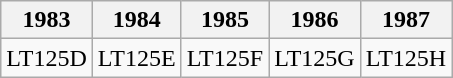<table class="wikitable">
<tr>
<th>1983</th>
<th>1984</th>
<th>1985</th>
<th>1986</th>
<th>1987</th>
</tr>
<tr>
<td>LT125D</td>
<td>LT125E</td>
<td>LT125F</td>
<td>LT125G</td>
<td>LT125H</td>
</tr>
</table>
